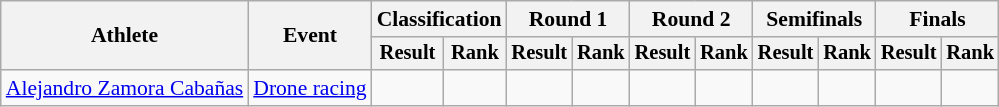<table class=wikitable style=font-size:90%;text-align:center>
<tr>
<th rowspan="2">Athlete</th>
<th rowspan="2">Event</th>
<th colspan="2">Classification</th>
<th colspan="2">Round 1</th>
<th colspan="2">Round 2</th>
<th colspan="2">Semifinals</th>
<th colspan="2">Finals</th>
</tr>
<tr style="font-size:95%">
<th>Result</th>
<th>Rank</th>
<th>Result</th>
<th>Rank</th>
<th>Result</th>
<th>Rank</th>
<th>Result</th>
<th>Rank</th>
<th>Result</th>
<th>Rank</th>
</tr>
<tr align=center>
<td align=left><a href='#'>Alejandro Zamora Cabañas</a></td>
<td align=left><a href='#'>Drone racing</a></td>
<td></td>
<td></td>
<td></td>
<td></td>
<td></td>
<td></td>
<td></td>
<td></td>
<td></td>
<td></td>
</tr>
</table>
